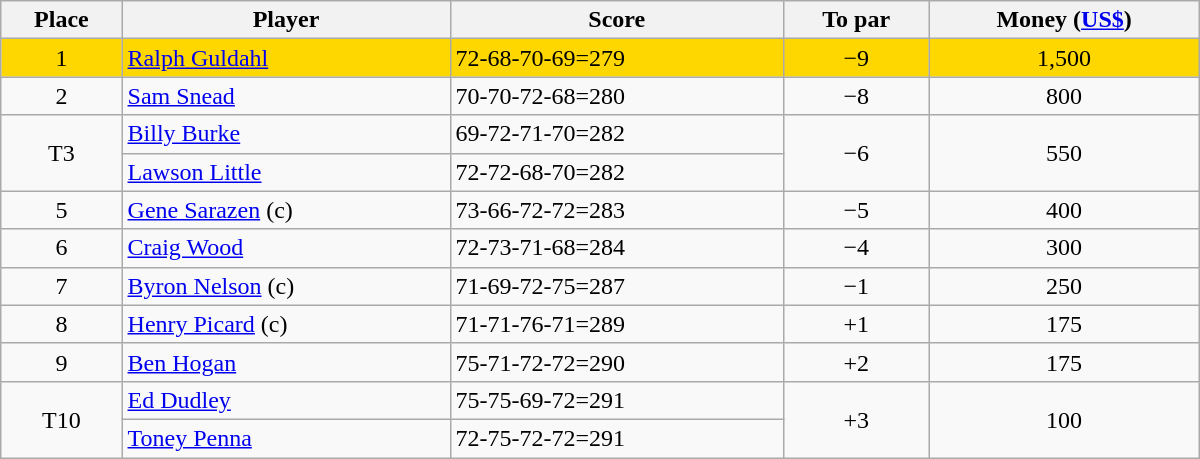<table class="wikitable" style="width:50em;margin-bottom:0;">
<tr>
<th>Place</th>
<th>Player</th>
<th>Score</th>
<th>To par</th>
<th>Money (<a href='#'>US$</a>)</th>
</tr>
<tr style="background:gold">
<td align=center>1</td>
<td> <a href='#'>Ralph Guldahl</a></td>
<td>72-68-70-69=279</td>
<td align=center>−9</td>
<td align=center>1,500</td>
</tr>
<tr>
<td align=center>2</td>
<td> <a href='#'>Sam Snead</a></td>
<td>70-70-72-68=280</td>
<td align=center>−8</td>
<td align=center>800</td>
</tr>
<tr>
<td rowspan=2 align=center>T3</td>
<td> <a href='#'>Billy Burke</a></td>
<td>69-72-71-70=282</td>
<td rowspan=2 align=center>−6</td>
<td rowspan=2 align=center>550</td>
</tr>
<tr>
<td> <a href='#'>Lawson Little</a></td>
<td>72-72-68-70=282</td>
</tr>
<tr>
<td align=center>5</td>
<td> <a href='#'>Gene Sarazen</a> (c)</td>
<td>73-66-72-72=283</td>
<td align=center>−5</td>
<td align=center>400</td>
</tr>
<tr>
<td align=center>6</td>
<td> <a href='#'>Craig Wood</a></td>
<td>72-73-71-68=284</td>
<td align=center>−4</td>
<td align=center>300</td>
</tr>
<tr>
<td align=center>7</td>
<td> <a href='#'>Byron Nelson</a> (c)</td>
<td>71-69-72-75=287</td>
<td align=center>−1</td>
<td align=center>250</td>
</tr>
<tr>
<td align=center>8</td>
<td> <a href='#'>Henry Picard</a> (c)</td>
<td>71-71-76-71=289</td>
<td align=center>+1</td>
<td align=center>175</td>
</tr>
<tr>
<td align=center>9</td>
<td> <a href='#'>Ben Hogan</a></td>
<td>75-71-72-72=290</td>
<td align=center>+2</td>
<td align=center>175</td>
</tr>
<tr>
<td rowspan=2 align=center>T10</td>
<td> <a href='#'>Ed Dudley</a></td>
<td>75-75-69-72=291</td>
<td rowspan=2 align=center>+3</td>
<td rowspan=2 align=center>100</td>
</tr>
<tr>
<td> <a href='#'>Toney Penna</a></td>
<td>72-75-72-72=291</td>
</tr>
</table>
